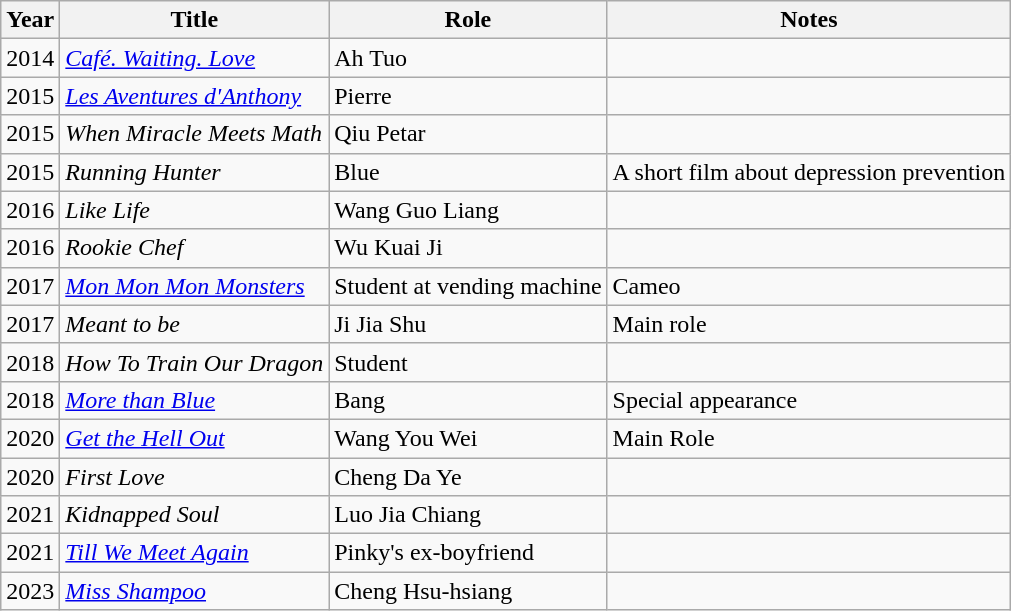<table class="wikitable sortable">
<tr>
<th>Year</th>
<th>Title</th>
<th>Role</th>
<th class="unsortable">Notes</th>
</tr>
<tr>
<td>2014</td>
<td><em><a href='#'>Café. Waiting. Love</a></em></td>
<td>Ah Tuo</td>
<td></td>
</tr>
<tr>
<td>2015</td>
<td><em><a href='#'>Les Aventures d'Anthony</a></em></td>
<td>Pierre</td>
<td></td>
</tr>
<tr>
<td>2015</td>
<td><em>When Miracle Meets Math</em></td>
<td>Qiu Petar</td>
<td></td>
</tr>
<tr>
<td>2015</td>
<td><em>Running Hunter</em></td>
<td>Blue</td>
<td>A short film about depression prevention</td>
</tr>
<tr>
<td>2016</td>
<td><em>Like Life</em></td>
<td>Wang Guo Liang</td>
<td></td>
</tr>
<tr>
<td>2016</td>
<td><em>Rookie Chef</em></td>
<td>Wu Kuai Ji</td>
<td></td>
</tr>
<tr>
<td>2017</td>
<td><em><a href='#'>Mon Mon Mon Monsters</a></em></td>
<td>Student at vending machine</td>
<td>Cameo</td>
</tr>
<tr>
<td>2017</td>
<td><em> Meant to be </em></td>
<td>Ji Jia Shu</td>
<td>Main role</td>
</tr>
<tr>
<td>2018</td>
<td><em>How To Train Our Dragon</em></td>
<td>Student</td>
<td></td>
</tr>
<tr>
<td>2018</td>
<td><em><a href='#'>More than Blue</a></em></td>
<td>Bang</td>
<td>Special appearance</td>
</tr>
<tr>
<td>2020</td>
<td><em><a href='#'>Get the Hell Out</a></em></td>
<td>Wang You Wei</td>
<td>Main Role</td>
</tr>
<tr>
<td>2020</td>
<td><em>First Love</em></td>
<td>Cheng Da Ye</td>
<td></td>
</tr>
<tr>
<td>2021</td>
<td><em>Kidnapped Soul</em></td>
<td>Luo Jia Chiang</td>
<td></td>
</tr>
<tr>
<td>2021</td>
<td><em><a href='#'>Till We Meet Again</a></em></td>
<td>Pinky's ex-boyfriend</td>
<td></td>
</tr>
<tr>
<td>2023</td>
<td><em><a href='#'>Miss Shampoo</a></em></td>
<td>Cheng Hsu-hsiang</td>
<td></td>
</tr>
</table>
